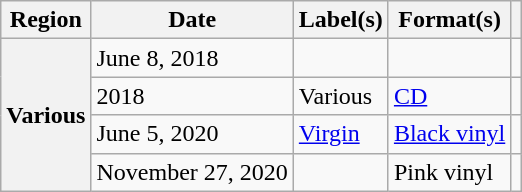<table class="wikitable plainrowheaders">
<tr>
<th scope="col">Region</th>
<th scope="col">Date</th>
<th scope="col">Label(s)</th>
<th scope="col">Format(s)</th>
<th scope="col"></th>
</tr>
<tr>
<th scope="row" rowspan="4">Various</th>
<td>June 8, 2018</td>
<td></td>
<td></td>
<td style="text-align:center;"></td>
</tr>
<tr>
<td>2018</td>
<td>Various</td>
<td><a href='#'>CD</a></td>
<td style="text-align:center;"></td>
</tr>
<tr>
<td>June 5, 2020</td>
<td><a href='#'>Virgin</a></td>
<td><a href='#'>Black vinyl</a></td>
<td style="text-align:center;"></td>
</tr>
<tr>
<td>November 27, 2020</td>
<td></td>
<td>Pink vinyl</td>
<td style="text-align:center;"></td>
</tr>
</table>
